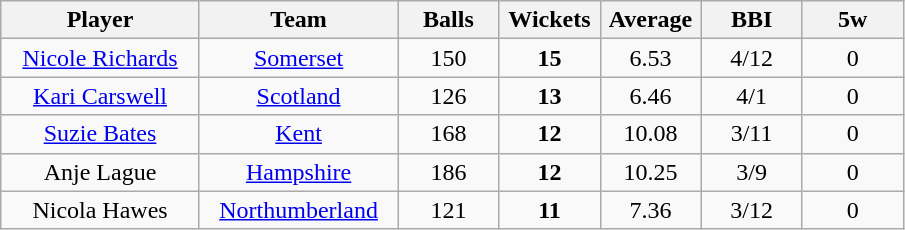<table class="wikitable" style="text-align:center">
<tr>
<th width=125>Player</th>
<th width=125>Team</th>
<th width=60>Balls</th>
<th width=60>Wickets</th>
<th width=60>Average</th>
<th width=60>BBI</th>
<th width=60>5w</th>
</tr>
<tr>
<td><a href='#'>Nicole Richards</a></td>
<td><a href='#'>Somerset</a></td>
<td>150</td>
<td><strong>15</strong></td>
<td>6.53</td>
<td>4/12</td>
<td>0</td>
</tr>
<tr>
<td><a href='#'>Kari Carswell</a></td>
<td><a href='#'>Scotland</a></td>
<td>126</td>
<td><strong>13</strong></td>
<td>6.46</td>
<td>4/1</td>
<td>0</td>
</tr>
<tr>
<td><a href='#'>Suzie Bates</a></td>
<td><a href='#'>Kent</a></td>
<td>168</td>
<td><strong>12</strong></td>
<td>10.08</td>
<td>3/11</td>
<td>0</td>
</tr>
<tr>
<td>Anje Lague</td>
<td><a href='#'>Hampshire</a></td>
<td>186</td>
<td><strong>12</strong></td>
<td>10.25</td>
<td>3/9</td>
<td>0</td>
</tr>
<tr>
<td>Nicola Hawes</td>
<td><a href='#'>Northumberland</a></td>
<td>121</td>
<td><strong>11</strong></td>
<td>7.36</td>
<td>3/12</td>
<td>0</td>
</tr>
</table>
